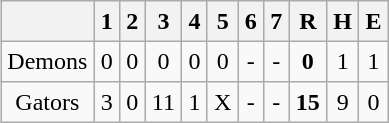<table align = right border="2" cellpadding="4" cellspacing="0" style="margin: 1em 1em 1em 1em; background: #F9F9F9; border: 1px #aaa solid; border-collapse: collapse;">
<tr align=center style="background: #F2F2F2;">
<th></th>
<th>1</th>
<th>2</th>
<th>3</th>
<th>4</th>
<th>5</th>
<th>6</th>
<th>7</th>
<th>R</th>
<th>H</th>
<th>E</th>
</tr>
<tr align=center>
<td>Demons</td>
<td>0</td>
<td>0</td>
<td>0</td>
<td>0</td>
<td>0</td>
<td>-</td>
<td>-</td>
<td><strong>0</strong></td>
<td>1</td>
<td>1</td>
</tr>
<tr align=center>
<td>Gators</td>
<td>3</td>
<td>0</td>
<td>11</td>
<td>1</td>
<td>X</td>
<td>-</td>
<td>-</td>
<td><strong>15</strong></td>
<td>9</td>
<td>0</td>
</tr>
</table>
